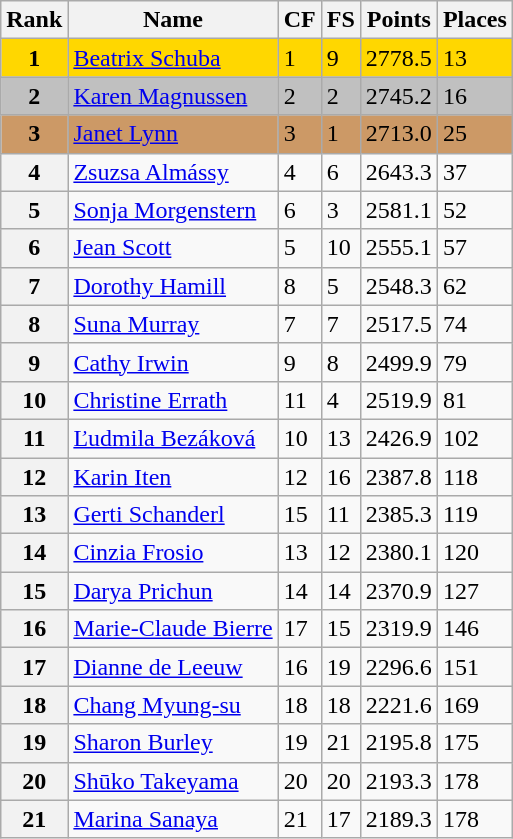<table class="wikitable">
<tr>
<th>Rank</th>
<th>Name</th>
<th colspan>CF</th>
<th colspan>FS</th>
<th>Points</th>
<th>Places</th>
</tr>
<tr bgcolor=gold>
<td align=center><strong>1</strong></td>
<td> <a href='#'>Beatrix Schuba</a></td>
<td>1</td>
<td>9</td>
<td>2778.5</td>
<td>13</td>
</tr>
<tr bgcolor=silver>
<td align=center><strong>2</strong></td>
<td> <a href='#'>Karen Magnussen</a></td>
<td>2</td>
<td>2</td>
<td>2745.2</td>
<td>16</td>
</tr>
<tr bgcolor=cc9966>
<td align=center><strong>3</strong></td>
<td> <a href='#'>Janet Lynn</a></td>
<td>3</td>
<td>1</td>
<td>2713.0</td>
<td>25</td>
</tr>
<tr>
<th>4</th>
<td> <a href='#'>Zsuzsa Almássy</a></td>
<td>4</td>
<td>6</td>
<td>2643.3</td>
<td>37</td>
</tr>
<tr>
<th>5</th>
<td> <a href='#'>Sonja Morgenstern</a></td>
<td>6</td>
<td>3</td>
<td>2581.1</td>
<td>52</td>
</tr>
<tr>
<th>6</th>
<td> <a href='#'>Jean Scott</a></td>
<td>5</td>
<td>10</td>
<td>2555.1</td>
<td>57</td>
</tr>
<tr>
<th>7</th>
<td> <a href='#'>Dorothy Hamill</a></td>
<td>8</td>
<td>5</td>
<td>2548.3</td>
<td>62</td>
</tr>
<tr>
<th>8</th>
<td> <a href='#'>Suna Murray</a></td>
<td>7</td>
<td>7</td>
<td>2517.5</td>
<td>74</td>
</tr>
<tr>
<th>9</th>
<td> <a href='#'>Cathy Irwin</a></td>
<td>9</td>
<td>8</td>
<td>2499.9</td>
<td>79</td>
</tr>
<tr>
<th>10</th>
<td> <a href='#'>Christine Errath</a></td>
<td>11</td>
<td>4</td>
<td>2519.9</td>
<td>81</td>
</tr>
<tr>
<th>11</th>
<td> <a href='#'>Ľudmila Bezáková</a></td>
<td>10</td>
<td>13</td>
<td>2426.9</td>
<td>102</td>
</tr>
<tr>
<th>12</th>
<td> <a href='#'>Karin Iten</a></td>
<td>12</td>
<td>16</td>
<td>2387.8</td>
<td>118</td>
</tr>
<tr>
<th>13</th>
<td> <a href='#'>Gerti Schanderl</a></td>
<td>15</td>
<td>11</td>
<td>2385.3</td>
<td>119</td>
</tr>
<tr>
<th>14</th>
<td> <a href='#'>Cinzia Frosio</a></td>
<td>13</td>
<td>12</td>
<td>2380.1</td>
<td>120</td>
</tr>
<tr>
<th>15</th>
<td> <a href='#'>Darya Prichun</a></td>
<td>14</td>
<td>14</td>
<td>2370.9</td>
<td>127</td>
</tr>
<tr>
<th>16</th>
<td> <a href='#'>Marie-Claude Bierre</a></td>
<td>17</td>
<td>15</td>
<td>2319.9</td>
<td>146</td>
</tr>
<tr>
<th>17</th>
<td> <a href='#'>Dianne de Leeuw</a></td>
<td>16</td>
<td>19</td>
<td>2296.6</td>
<td>151</td>
</tr>
<tr>
<th>18</th>
<td> <a href='#'>Chang Myung-su</a></td>
<td>18</td>
<td>18</td>
<td>2221.6</td>
<td>169</td>
</tr>
<tr>
<th>19</th>
<td> <a href='#'>Sharon Burley</a></td>
<td>19</td>
<td>21</td>
<td>2195.8</td>
<td>175</td>
</tr>
<tr>
<th>20</th>
<td> <a href='#'>Shūko Takeyama</a></td>
<td>20</td>
<td>20</td>
<td>2193.3</td>
<td>178</td>
</tr>
<tr>
<th>21</th>
<td> <a href='#'>Marina Sanaya</a></td>
<td>21</td>
<td>17</td>
<td>2189.3</td>
<td>178</td>
</tr>
</table>
